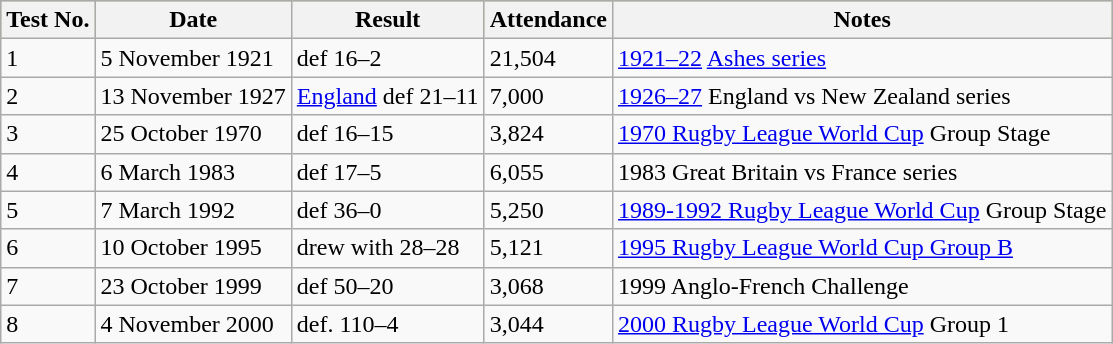<table class="wikitable">
<tr style="background:#bdb76b;">
<th>Test No.</th>
<th>Date</th>
<th>Result</th>
<th>Attendance</th>
<th>Notes</th>
</tr>
<tr>
<td>1</td>
<td>5 November 1921</td>
<td> def  16–2</td>
<td>21,504</td>
<td><a href='#'>1921–22</a> <a href='#'>Ashes series</a></td>
</tr>
<tr>
<td>2</td>
<td>13 November 1927</td>
<td> <a href='#'>England</a> def  21–11</td>
<td>7,000</td>
<td><a href='#'>1926–27</a> England vs New Zealand series</td>
</tr>
<tr>
<td>3</td>
<td>25 October 1970</td>
<td> def  16–15</td>
<td>3,824</td>
<td><a href='#'>1970 Rugby League World Cup</a> Group Stage</td>
</tr>
<tr>
<td>4</td>
<td>6 March 1983</td>
<td> def  17–5</td>
<td>6,055</td>
<td>1983 Great Britain vs France series</td>
</tr>
<tr>
<td>5</td>
<td>7 March 1992</td>
<td> def  36–0</td>
<td>5,250</td>
<td><a href='#'>1989-1992 Rugby League World Cup</a> Group Stage</td>
</tr>
<tr>
<td>6</td>
<td>10 October 1995</td>
<td> drew with  28–28</td>
<td>5,121</td>
<td><a href='#'>1995 Rugby League World Cup Group B</a></td>
</tr>
<tr>
<td>7</td>
<td>23 October 1999</td>
<td> def  50–20</td>
<td>3,068</td>
<td>1999 Anglo-French Challenge</td>
</tr>
<tr>
<td>8</td>
<td>4 November 2000</td>
<td> def.  110–4</td>
<td>3,044</td>
<td><a href='#'>2000 Rugby League World Cup</a> Group 1</td>
</tr>
</table>
